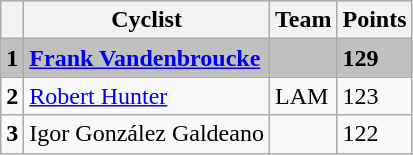<table class="wikitable">
<tr style="background:#ccccff;">
<th></th>
<th>Cyclist</th>
<th>Team</th>
<th>Points</th>
</tr>
<tr style="background:silver">
<td><strong>1</strong></td>
<td><strong> <a href='#'>Frank Vandenbroucke</a></strong></td>
<td><strong></strong></td>
<td><strong>129</strong></td>
</tr>
<tr>
<td><strong>2</strong></td>
<td> <a href='#'>Robert Hunter</a></td>
<td>LAM</td>
<td>123</td>
</tr>
<tr>
<td><strong>3</strong></td>
<td> Igor González Galdeano</td>
<td></td>
<td>122</td>
</tr>
</table>
